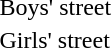<table>
<tr>
<td nowrap>Boys' street</td>
<td></td>
<td nowrap></td>
<td nowrap></td>
</tr>
<tr>
<td>Girls' street</td>
<td nowrap></td>
<td nowrap></td>
<td></td>
</tr>
</table>
